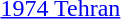<table>
<tr>
<td><a href='#'>1974 Tehran</a></td>
<td></td>
<td></td>
<td></td>
</tr>
</table>
